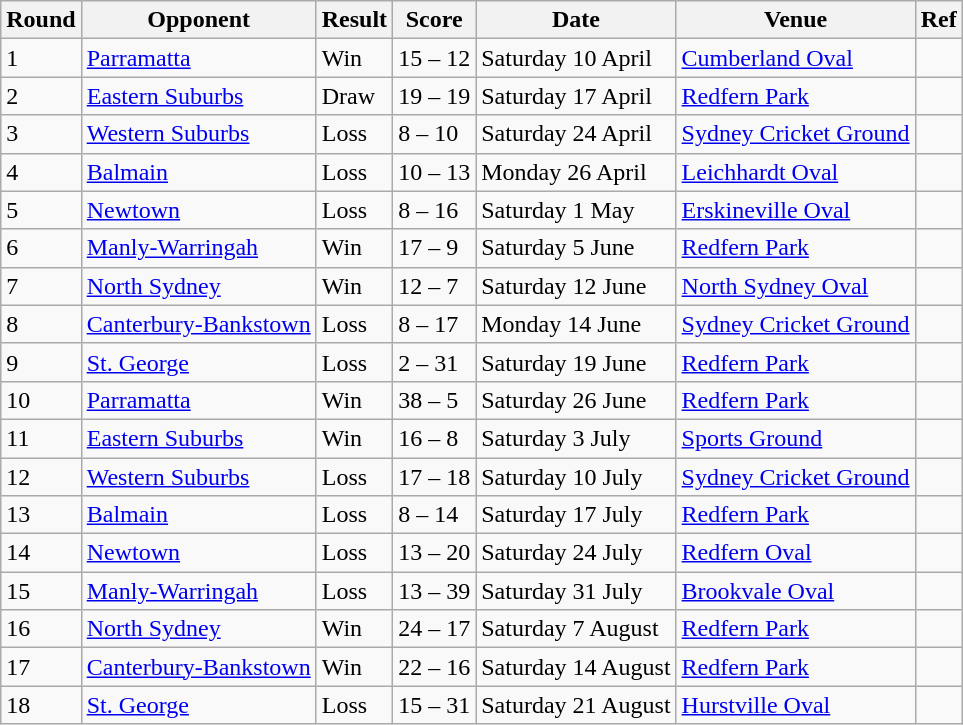<table class="wikitable" style="text-align:left;">
<tr>
<th>Round</th>
<th>Opponent</th>
<th>Result</th>
<th>Score</th>
<th>Date</th>
<th>Venue</th>
<th>Ref</th>
</tr>
<tr>
<td>1</td>
<td> <a href='#'>Parramatta</a></td>
<td>Win</td>
<td>15 – 12</td>
<td>Saturday 10 April</td>
<td><a href='#'>Cumberland Oval</a></td>
<td></td>
</tr>
<tr>
<td>2</td>
<td> <a href='#'>Eastern Suburbs</a></td>
<td>Draw</td>
<td>19 – 19</td>
<td>Saturday 17 April</td>
<td><a href='#'>Redfern Park</a></td>
<td></td>
</tr>
<tr>
<td>3</td>
<td> <a href='#'>Western Suburbs</a></td>
<td>Loss</td>
<td>8 – 10</td>
<td>Saturday 24 April</td>
<td><a href='#'>Sydney Cricket Ground</a></td>
<td></td>
</tr>
<tr>
<td>4</td>
<td> <a href='#'>Balmain</a></td>
<td>Loss</td>
<td>10 – 13</td>
<td>Monday 26 April</td>
<td><a href='#'>Leichhardt Oval</a></td>
<td></td>
</tr>
<tr>
<td>5</td>
<td> <a href='#'>Newtown</a></td>
<td>Loss</td>
<td>8 – 16</td>
<td>Saturday 1 May</td>
<td><a href='#'>Erskineville Oval</a></td>
<td></td>
</tr>
<tr>
<td>6</td>
<td> <a href='#'>Manly-Warringah</a></td>
<td>Win</td>
<td>17 – 9</td>
<td>Saturday 5 June</td>
<td><a href='#'>Redfern Park</a></td>
<td></td>
</tr>
<tr>
<td>7</td>
<td> <a href='#'>North Sydney</a></td>
<td>Win</td>
<td>12 – 7</td>
<td>Saturday 12 June</td>
<td><a href='#'>North Sydney Oval</a></td>
<td></td>
</tr>
<tr>
<td>8</td>
<td> <a href='#'>Canterbury-Bankstown</a></td>
<td>Loss</td>
<td>8 – 17</td>
<td>Monday 14 June</td>
<td><a href='#'>Sydney Cricket Ground</a></td>
<td></td>
</tr>
<tr>
<td>9</td>
<td> <a href='#'>St. George</a></td>
<td>Loss</td>
<td>2 – 31</td>
<td>Saturday 19 June</td>
<td><a href='#'>Redfern Park</a></td>
<td></td>
</tr>
<tr>
<td>10</td>
<td> <a href='#'>Parramatta</a></td>
<td>Win</td>
<td>38 – 5</td>
<td>Saturday 26 June</td>
<td><a href='#'>Redfern Park</a></td>
<td></td>
</tr>
<tr>
<td>11</td>
<td> <a href='#'>Eastern Suburbs</a></td>
<td>Win</td>
<td>16 – 8</td>
<td>Saturday 3 July</td>
<td><a href='#'>Sports Ground</a></td>
<td></td>
</tr>
<tr>
<td>12</td>
<td> <a href='#'>Western Suburbs</a></td>
<td>Loss</td>
<td>17 – 18</td>
<td>Saturday 10 July</td>
<td><a href='#'>Sydney Cricket Ground</a></td>
<td></td>
</tr>
<tr>
<td>13</td>
<td> <a href='#'>Balmain</a></td>
<td>Loss</td>
<td>8 – 14</td>
<td>Saturday 17 July</td>
<td><a href='#'>Redfern Park</a></td>
<td></td>
</tr>
<tr>
<td>14</td>
<td> <a href='#'>Newtown</a></td>
<td>Loss</td>
<td>13 – 20</td>
<td>Saturday 24 July</td>
<td><a href='#'>Redfern Oval</a></td>
<td></td>
</tr>
<tr>
<td>15</td>
<td> <a href='#'>Manly-Warringah</a></td>
<td>Loss</td>
<td>13 – 39</td>
<td>Saturday 31 July</td>
<td><a href='#'>Brookvale Oval</a></td>
<td></td>
</tr>
<tr>
<td>16</td>
<td> <a href='#'>North Sydney</a></td>
<td>Win</td>
<td>24 – 17</td>
<td>Saturday 7 August</td>
<td><a href='#'>Redfern Park</a></td>
<td></td>
</tr>
<tr>
<td>17</td>
<td> <a href='#'>Canterbury-Bankstown</a></td>
<td>Win</td>
<td>22 – 16</td>
<td>Saturday 14 August</td>
<td><a href='#'>Redfern Park</a></td>
<td></td>
</tr>
<tr>
<td>18</td>
<td> <a href='#'>St. George</a></td>
<td>Loss</td>
<td>15 – 31</td>
<td>Saturday 21 August</td>
<td><a href='#'>Hurstville Oval</a></td>
<td></td>
</tr>
</table>
